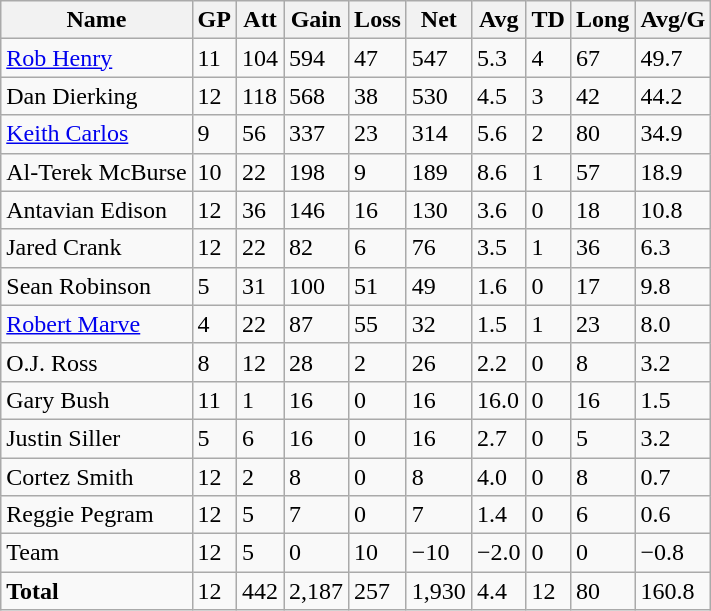<table class="wikitable" style="white-space:nowrap;">
<tr>
<th>Name</th>
<th>GP</th>
<th>Att</th>
<th>Gain</th>
<th>Loss</th>
<th>Net</th>
<th>Avg</th>
<th>TD</th>
<th>Long</th>
<th>Avg/G</th>
</tr>
<tr>
<td><a href='#'>Rob Henry</a></td>
<td>11</td>
<td>104</td>
<td>594</td>
<td>47</td>
<td>547</td>
<td>5.3</td>
<td>4</td>
<td>67</td>
<td>49.7</td>
</tr>
<tr>
<td>Dan Dierking</td>
<td>12</td>
<td>118</td>
<td>568</td>
<td>38</td>
<td>530</td>
<td>4.5</td>
<td>3</td>
<td>42</td>
<td>44.2</td>
</tr>
<tr>
<td><a href='#'>Keith Carlos</a></td>
<td>9</td>
<td>56</td>
<td>337</td>
<td>23</td>
<td>314</td>
<td>5.6</td>
<td>2</td>
<td>80</td>
<td>34.9</td>
</tr>
<tr>
<td>Al-Terek McBurse</td>
<td>10</td>
<td>22</td>
<td>198</td>
<td>9</td>
<td>189</td>
<td>8.6</td>
<td>1</td>
<td>57</td>
<td>18.9</td>
</tr>
<tr>
<td>Antavian Edison</td>
<td>12</td>
<td>36</td>
<td>146</td>
<td>16</td>
<td>130</td>
<td>3.6</td>
<td>0</td>
<td>18</td>
<td>10.8</td>
</tr>
<tr>
<td>Jared Crank</td>
<td>12</td>
<td>22</td>
<td>82</td>
<td>6</td>
<td>76</td>
<td>3.5</td>
<td>1</td>
<td>36</td>
<td>6.3</td>
</tr>
<tr>
<td>Sean Robinson</td>
<td>5</td>
<td>31</td>
<td>100</td>
<td>51</td>
<td>49</td>
<td>1.6</td>
<td>0</td>
<td>17</td>
<td>9.8</td>
</tr>
<tr>
<td><a href='#'>Robert Marve</a></td>
<td>4</td>
<td>22</td>
<td>87</td>
<td>55</td>
<td>32</td>
<td>1.5</td>
<td>1</td>
<td>23</td>
<td>8.0</td>
</tr>
<tr>
<td>O.J. Ross</td>
<td>8</td>
<td>12</td>
<td>28</td>
<td>2</td>
<td>26</td>
<td>2.2</td>
<td>0</td>
<td>8</td>
<td>3.2</td>
</tr>
<tr>
<td>Gary Bush</td>
<td>11</td>
<td>1</td>
<td>16</td>
<td>0</td>
<td>16</td>
<td>16.0</td>
<td>0</td>
<td>16</td>
<td>1.5</td>
</tr>
<tr>
<td>Justin Siller</td>
<td>5</td>
<td>6</td>
<td>16</td>
<td>0</td>
<td>16</td>
<td>2.7</td>
<td>0</td>
<td>5</td>
<td>3.2</td>
</tr>
<tr>
<td>Cortez Smith</td>
<td>12</td>
<td>2</td>
<td>8</td>
<td>0</td>
<td>8</td>
<td>4.0</td>
<td>0</td>
<td>8</td>
<td>0.7</td>
</tr>
<tr>
<td>Reggie Pegram</td>
<td>12</td>
<td>5</td>
<td>7</td>
<td>0</td>
<td>7</td>
<td>1.4</td>
<td>0</td>
<td>6</td>
<td>0.6</td>
</tr>
<tr>
<td>Team</td>
<td>12</td>
<td>5</td>
<td>0</td>
<td>10</td>
<td>−10</td>
<td>−2.0</td>
<td>0</td>
<td>0</td>
<td>−0.8</td>
</tr>
<tr>
<td><strong>Total</strong></td>
<td>12</td>
<td>442</td>
<td>2,187</td>
<td>257</td>
<td>1,930</td>
<td>4.4</td>
<td>12</td>
<td>80</td>
<td>160.8</td>
</tr>
</table>
